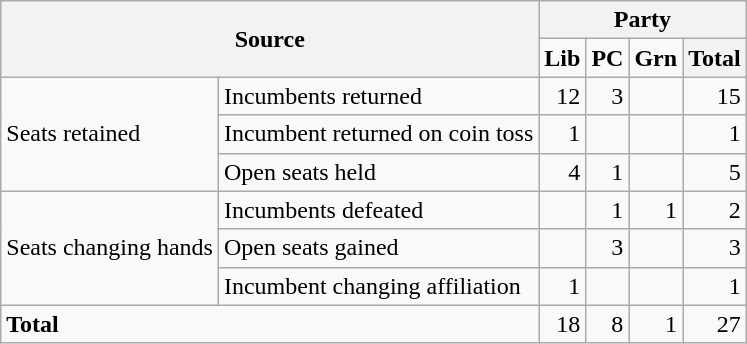<table class="wikitable" style="text-align:right;">
<tr>
<th colspan="2" rowspan="2">Source</th>
<th colspan="4">Party</th>
</tr>
<tr>
<td><strong>Lib</strong></td>
<td><strong>PC</strong></td>
<td><strong>Grn</strong></td>
<th>Total</th>
</tr>
<tr>
<td rowspan="3" style="text-align:left;">Seats retained</td>
<td style="text-align:left;">Incumbents returned</td>
<td>12</td>
<td>3</td>
<td></td>
<td>15</td>
</tr>
<tr>
<td style="text-align:left;">Incumbent returned on coin toss</td>
<td>1</td>
<td></td>
<td></td>
<td>1</td>
</tr>
<tr>
<td style="text-align:left;">Open seats held</td>
<td>4</td>
<td>1</td>
<td></td>
<td>5</td>
</tr>
<tr>
<td rowspan="3" style="text-align:left;">Seats changing hands</td>
<td style="text-align:left;">Incumbents defeated</td>
<td></td>
<td>1</td>
<td>1</td>
<td>2</td>
</tr>
<tr>
<td style="text-align:left;">Open seats gained</td>
<td></td>
<td>3</td>
<td></td>
<td>3</td>
</tr>
<tr>
<td style="text-align:left;">Incumbent changing affiliation</td>
<td>1</td>
<td></td>
<td></td>
<td>1</td>
</tr>
<tr>
<td colspan="2" style="text-align:left;"><strong>Total</strong></td>
<td>18</td>
<td>8</td>
<td>1</td>
<td>27</td>
</tr>
</table>
